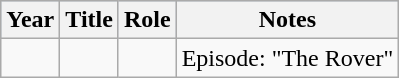<table class="wikitable">
<tr style="background:#B0C4DE;">
<th scope="col">Year</th>
<th scope="col">Title</th>
<th scope="col">Role</th>
<th scope="col" class="unsortable">Notes</th>
</tr>
<tr>
<td></td>
<td><em></em></td>
<td></td>
<td>Episode: "The Rover"</td>
</tr>
</table>
